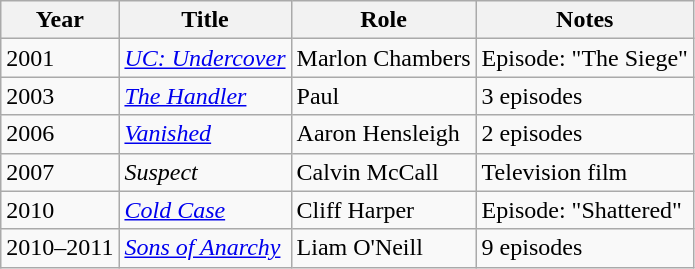<table class="wikitable sortable">
<tr>
<th>Year</th>
<th>Title</th>
<th>Role</th>
<th>Notes</th>
</tr>
<tr>
<td>2001</td>
<td><em><a href='#'>UC: Undercover</a></em></td>
<td>Marlon Chambers</td>
<td>Episode: "The Siege"</td>
</tr>
<tr>
<td>2003</td>
<td><a href='#'><em>The Handler</em></a></td>
<td>Paul</td>
<td>3 episodes</td>
</tr>
<tr>
<td>2006</td>
<td><a href='#'><em>Vanished</em></a></td>
<td>Aaron Hensleigh</td>
<td>2 episodes</td>
</tr>
<tr>
<td>2007</td>
<td><em>Suspect</em></td>
<td>Calvin McCall</td>
<td>Television film</td>
</tr>
<tr>
<td>2010</td>
<td><em><a href='#'>Cold Case</a></em></td>
<td>Cliff Harper</td>
<td>Episode: "Shattered"</td>
</tr>
<tr>
<td>2010–2011</td>
<td><em><a href='#'>Sons of Anarchy</a></em></td>
<td>Liam O'Neill</td>
<td>9 episodes</td>
</tr>
</table>
